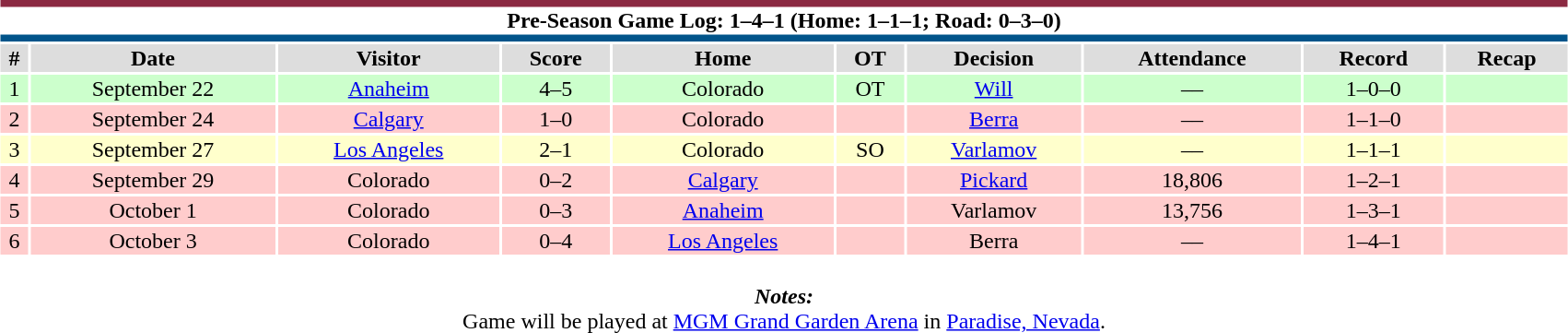<table class="toccolours collapsible collapsed" style="width:90%; clear:both; margin:1.5em auto; text-align:center;">
<tr>
<th colspan=10 style="background:#fff; border-top:#8B2942 5px solid; border-bottom:#01548A 5px solid;">Pre-Season Game Log: 1–4–1 (Home: 1–1–1; Road: 0–3–0)</th>
</tr>
<tr style="background:#ddd;">
<th>#</th>
<th>Date</th>
<th>Visitor</th>
<th>Score</th>
<th>Home</th>
<th>OT</th>
<th>Decision</th>
<th>Attendance</th>
<th>Record</th>
<th>Recap</th>
</tr>
<tr style="background:#cfc;">
<td>1</td>
<td>September 22</td>
<td><a href='#'>Anaheim</a></td>
<td>4–5</td>
<td>Colorado</td>
<td>OT</td>
<td><a href='#'>Will</a></td>
<td>––</td>
<td>1–0–0</td>
<td></td>
</tr>
<tr style="background:#fcc;">
<td>2</td>
<td>September 24</td>
<td><a href='#'>Calgary</a></td>
<td>1–0</td>
<td>Colorado</td>
<td></td>
<td><a href='#'>Berra</a></td>
<td>––</td>
<td>1–1–0</td>
<td></td>
</tr>
<tr style="background:#ffc;">
<td>3</td>
<td>September 27</td>
<td><a href='#'>Los Angeles</a></td>
<td>2–1</td>
<td>Colorado</td>
<td>SO</td>
<td><a href='#'>Varlamov</a></td>
<td>––</td>
<td>1–1–1</td>
<td></td>
</tr>
<tr style="background:#fcc;">
<td>4</td>
<td>September 29</td>
<td>Colorado</td>
<td>0–2</td>
<td><a href='#'>Calgary</a></td>
<td></td>
<td><a href='#'>Pickard</a></td>
<td>18,806</td>
<td>1–2–1</td>
<td></td>
</tr>
<tr style="background:#fcc;">
<td>5</td>
<td>October 1</td>
<td>Colorado</td>
<td>0–3</td>
<td><a href='#'>Anaheim</a></td>
<td></td>
<td>Varlamov</td>
<td>13,756</td>
<td>1–3–1</td>
<td></td>
</tr>
<tr style="background:#fcc;">
<td>6</td>
<td>October 3</td>
<td>Colorado</td>
<td>0–4</td>
<td><a href='#'>Los Angeles</a></td>
<td></td>
<td>Berra</td>
<td>––</td>
<td>1–4–1</td>
<td></td>
</tr>
<tr>
<td colspan="10" style="text-align:center;"><br><strong><em>Notes:</em></strong><br>
Game will be played at <a href='#'>MGM Grand Garden Arena</a> in <a href='#'>Paradise, Nevada</a>.</td>
</tr>
</table>
